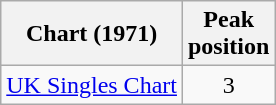<table class="wikitable sortable">
<tr>
<th>Chart (1971)</th>
<th>Peak<br>position</th>
</tr>
<tr>
<td><a href='#'>UK Singles Chart</a></td>
<td style="text-align:center;">3</td>
</tr>
</table>
